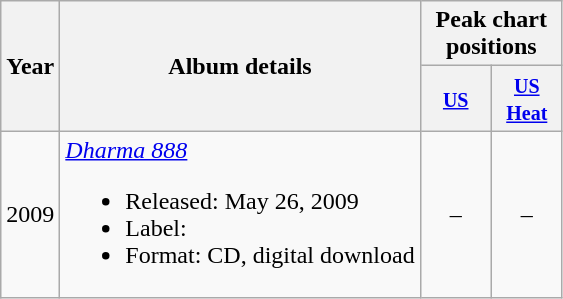<table class="wikitable">
<tr>
<th rowspan="2">Year</th>
<th rowspan="2">Album details</th>
<th colspan="2">Peak chart positions</th>
</tr>
<tr>
<th width="40"><small><a href='#'>US</a></small></th>
<th width="40"><small><a href='#'>US Heat</a></small></th>
</tr>
<tr>
<td>2009</td>
<td><em><a href='#'>Dharma 888</a></em><br><ul><li>Released: May 26, 2009</li><li>Label:</li><li>Format: CD, digital download</li></ul></td>
<td style="text-align:center;">–</td>
<td style="text-align:center;">–</td>
</tr>
</table>
